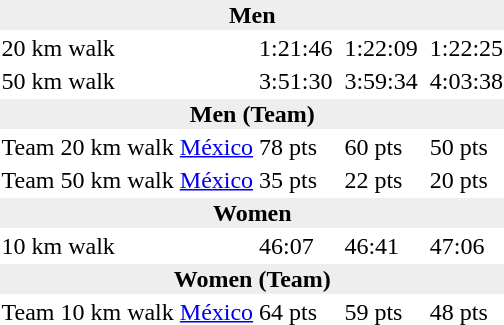<table>
<tr>
<td colspan=7 bgcolor=#eeeeee style="text-align:center;"><strong>Men</strong></td>
</tr>
<tr>
<td>20 km walk</td>
<td></td>
<td>1:21:46</td>
<td></td>
<td>1:22:09</td>
<td></td>
<td>1:22:25</td>
</tr>
<tr>
<td>50 km walk</td>
<td></td>
<td>3:51:30</td>
<td></td>
<td>3:59:34</td>
<td></td>
<td>4:03:38</td>
</tr>
<tr>
<td colspan=7 bgcolor=#eeeeee style="text-align:center;"><strong>Men (Team)</strong></td>
</tr>
<tr>
<td>Team 20 km walk</td>
<td> <a href='#'>México</a></td>
<td>78 pts</td>
<td></td>
<td>60 pts</td>
<td></td>
<td>50 pts</td>
</tr>
<tr>
<td>Team 50 km walk</td>
<td> <a href='#'>México</a></td>
<td>35 pts</td>
<td></td>
<td>22 pts</td>
<td></td>
<td>20 pts</td>
</tr>
<tr>
<td colspan=7 bgcolor=#eeeeee style="text-align:center;"><strong>Women</strong></td>
</tr>
<tr>
<td>10 km walk</td>
<td></td>
<td>46:07</td>
<td></td>
<td>46:41</td>
<td></td>
<td>47:06</td>
</tr>
<tr>
<td colspan=7 bgcolor=#eeeeee style="text-align:center;"><strong>Women (Team)</strong></td>
</tr>
<tr>
<td>Team 10 km walk</td>
<td> <a href='#'>México</a></td>
<td>64 pts</td>
<td></td>
<td>59 pts</td>
<td></td>
<td>48 pts</td>
</tr>
</table>
